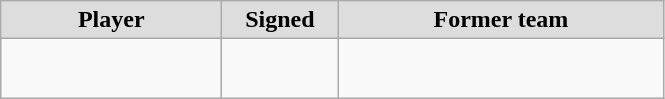<table class="wikitable" style="text-align: center">
<tr align="center"  bgcolor="#dddddd">
<td style="width:140px"><strong>Player</strong></td>
<td style="width:70px"><strong>Signed</strong></td>
<td style="width:210px"><strong>Former team</strong></td>
</tr>
<tr style="height:40px">
<td></td>
<td style="font-size: 80%"></td>
<td></td>
</tr>
</table>
